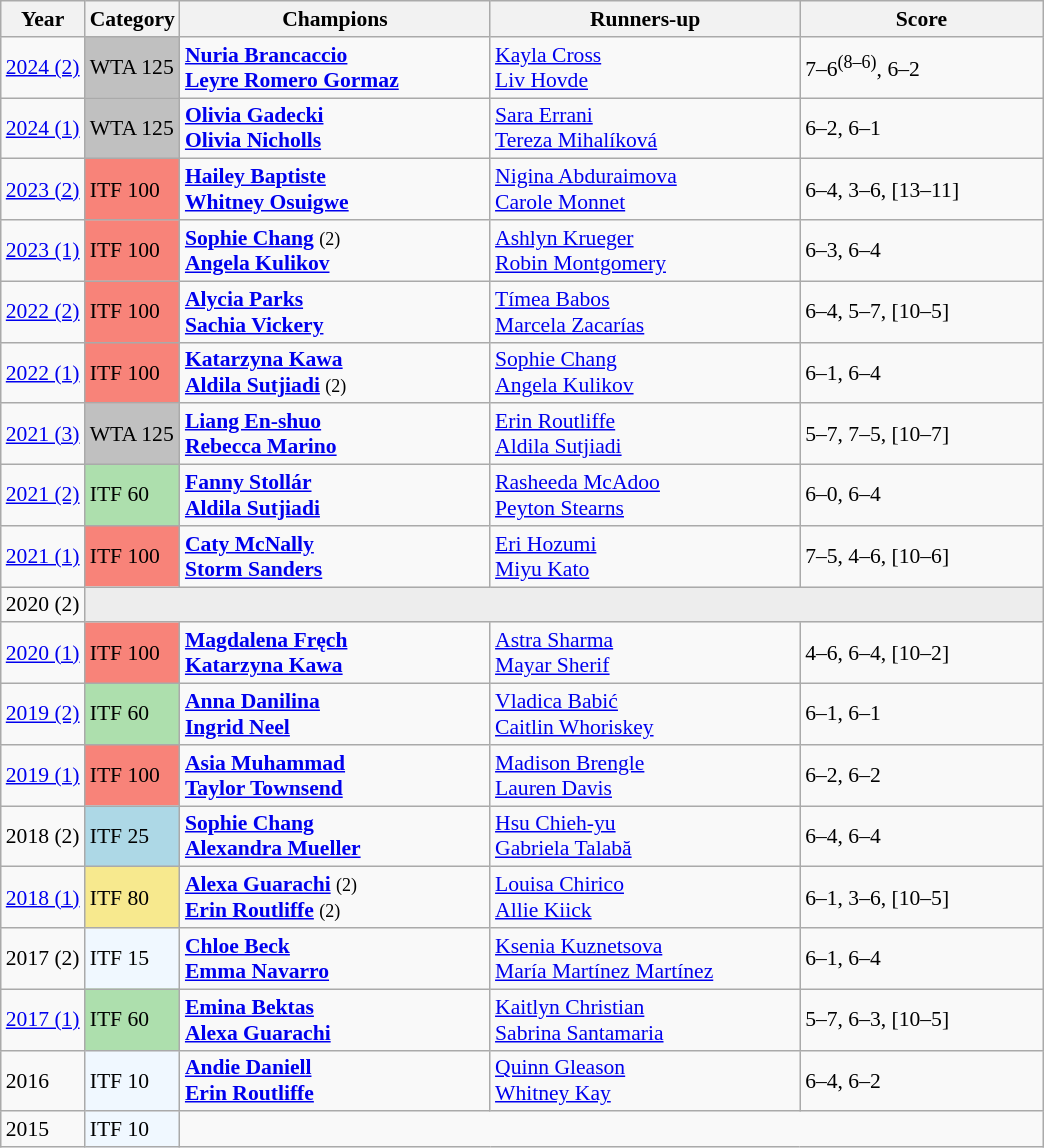<table class="wikitable" style="font-size:90%">
<tr>
<th>Year</th>
<th>Category</th>
<th width="200">Champions</th>
<th width="200">Runners-up</th>
<th width="155">Score</th>
</tr>
<tr>
<td><a href='#'>2024 (2)</a></td>
<td bgcolor=silver>WTA 125</td>
<td> <strong><a href='#'>Nuria Brancaccio</a></strong> <br>  <strong><a href='#'>Leyre Romero Gormaz</a></strong></td>
<td> <a href='#'>Kayla Cross</a> <br>  <a href='#'>Liv Hovde</a></td>
<td>7–6<sup>(8–6)</sup>, 6–2</td>
</tr>
<tr>
<td><a href='#'>2024 (1)</a></td>
<td bgcolor=silver>WTA 125</td>
<td> <strong><a href='#'>Olivia Gadecki</a></strong> <br>  <strong><a href='#'>Olivia Nicholls</a></strong></td>
<td> <a href='#'>Sara Errani</a> <br>  <a href='#'>Tereza Mihalíková</a></td>
<td>6–2, 6–1</td>
</tr>
<tr>
<td><a href='#'>2023 (2)</a></td>
<td bgcolor=#f88379>ITF 100</td>
<td> <strong><a href='#'>Hailey Baptiste</a></strong> <br>  <strong><a href='#'>Whitney Osuigwe</a></strong></td>
<td> <a href='#'>Nigina Abduraimova</a> <br>  <a href='#'>Carole Monnet</a></td>
<td>6–4, 3–6, [13–11]</td>
</tr>
<tr>
<td><a href='#'>2023 (1)</a></td>
<td bgcolor=#f88379>ITF 100</td>
<td> <strong><a href='#'>Sophie Chang</a></strong> <small>(2)</small> <br>  <strong><a href='#'>Angela Kulikov</a></strong></td>
<td> <a href='#'>Ashlyn Krueger</a> <br>  <a href='#'>Robin Montgomery</a></td>
<td>6–3, 6–4</td>
</tr>
<tr>
<td><a href='#'>2022 (2)</a></td>
<td bgcolor=#f88379>ITF 100</td>
<td> <strong><a href='#'>Alycia Parks</a></strong> <br>  <strong><a href='#'>Sachia Vickery</a></strong></td>
<td> <a href='#'>Tímea Babos</a> <br>  <a href='#'>Marcela Zacarías</a></td>
<td>6–4, 5–7, [10–5]</td>
</tr>
<tr>
<td><a href='#'>2022 (1)</a></td>
<td bgcolor=#f88379>ITF 100</td>
<td> <strong><a href='#'>Katarzyna Kawa</a></strong> <br>  <strong><a href='#'>Aldila Sutjiadi</a></strong> <small>(2)</small></td>
<td> <a href='#'>Sophie Chang</a> <br>  <a href='#'>Angela Kulikov</a></td>
<td>6–1, 6–4</td>
</tr>
<tr>
<td><a href='#'>2021 (3)</a></td>
<td bgcolor=silver>WTA 125</td>
<td> <strong><a href='#'>Liang En-shuo</a></strong> <br>  <strong><a href='#'>Rebecca Marino</a></strong></td>
<td> <a href='#'>Erin Routliffe</a> <br>  <a href='#'>Aldila Sutjiadi</a></td>
<td>5–7, 7–5, [10–7]</td>
</tr>
<tr>
<td><a href='#'>2021 (2)</a></td>
<td bgcolor=#addfad>ITF 60</td>
<td> <strong><a href='#'>Fanny Stollár</a></strong> <br>  <strong><a href='#'>Aldila Sutjiadi</a></strong></td>
<td> <a href='#'>Rasheeda McAdoo</a> <br>  <a href='#'>Peyton Stearns</a></td>
<td>6–0, 6–4</td>
</tr>
<tr>
<td><a href='#'>2021 (1)</a></td>
<td bgcolor=#f88379>ITF 100</td>
<td> <strong><a href='#'>Caty McNally</a></strong> <br>  <strong><a href='#'>Storm Sanders</a></strong></td>
<td> <a href='#'>Eri Hozumi</a> <br>  <a href='#'>Miyu Kato</a></td>
<td>7–5, 4–6, [10–6]</td>
</tr>
<tr>
<td>2020 (2)</td>
<td colspan=4 bgcolor="#ededed"></td>
</tr>
<tr>
<td><a href='#'>2020 (1)</a></td>
<td bgcolor=#f88379>ITF 100</td>
<td> <strong><a href='#'>Magdalena Fręch</a></strong> <br>  <strong><a href='#'>Katarzyna Kawa</a></strong></td>
<td> <a href='#'>Astra Sharma</a> <br>  <a href='#'>Mayar Sherif</a></td>
<td>4–6, 6–4, [10–2]</td>
</tr>
<tr>
<td><a href='#'>2019 (2)</a></td>
<td bgcolor=#addfad>ITF 60</td>
<td> <strong><a href='#'>Anna Danilina</a></strong> <br>  <strong><a href='#'>Ingrid Neel</a></strong></td>
<td> <a href='#'>Vladica Babić</a> <br>  <a href='#'>Caitlin Whoriskey</a></td>
<td>6–1, 6–1</td>
</tr>
<tr>
<td><a href='#'>2019 (1)</a></td>
<td bgcolor=#f88379>ITF 100</td>
<td> <strong><a href='#'>Asia Muhammad</a></strong> <br>  <strong><a href='#'>Taylor Townsend</a></strong></td>
<td> <a href='#'>Madison Brengle</a> <br>  <a href='#'>Lauren Davis</a></td>
<td>6–2, 6–2</td>
</tr>
<tr>
<td>2018 (2)</td>
<td bgcolor=lightblue>ITF 25</td>
<td> <strong><a href='#'>Sophie Chang</a></strong> <br>  <strong><a href='#'>Alexandra Mueller</a></strong></td>
<td> <a href='#'>Hsu Chieh-yu</a> <br>  <a href='#'>Gabriela Talabă</a></td>
<td>6–4, 6–4</td>
</tr>
<tr>
<td><a href='#'>2018 (1)</a></td>
<td bgcolor=#f7e98e>ITF 80</td>
<td> <strong><a href='#'>Alexa Guarachi</a></strong> <small> (2) </small> <br>  <strong><a href='#'>Erin Routliffe</a></strong> <small> (2) </small></td>
<td> <a href='#'>Louisa Chirico</a> <br>  <a href='#'>Allie Kiick</a></td>
<td>6–1, 3–6, [10–5]</td>
</tr>
<tr>
<td>2017 (2)</td>
<td bgcolor=#f0f8ff>ITF 15</td>
<td> <strong><a href='#'>Chloe Beck</a></strong> <br>  <strong><a href='#'>Emma Navarro</a></strong></td>
<td> <a href='#'>Ksenia Kuznetsova</a> <br>  <a href='#'>María Martínez Martínez</a></td>
<td>6–1, 6–4</td>
</tr>
<tr>
<td><a href='#'>2017 (1)</a></td>
<td bgcolor=#addfad>ITF 60</td>
<td> <strong><a href='#'>Emina Bektas</a></strong> <br>  <strong><a href='#'>Alexa Guarachi</a></strong></td>
<td> <a href='#'>Kaitlyn Christian</a> <br>  <a href='#'>Sabrina Santamaria</a></td>
<td>5–7, 6–3, [10–5]</td>
</tr>
<tr>
<td>2016</td>
<td bgcolor=#f0f8ff>ITF 10</td>
<td> <strong><a href='#'>Andie Daniell</a></strong> <br>  <strong><a href='#'>Erin Routliffe</a></strong></td>
<td> <a href='#'>Quinn Gleason</a> <br>  <a href='#'>Whitney Kay</a></td>
<td>6–4, 6–2</td>
</tr>
<tr>
<td>2015</td>
<td bgcolor=#f0f8ff>ITF 10</td>
<td colspan=3></td>
</tr>
</table>
